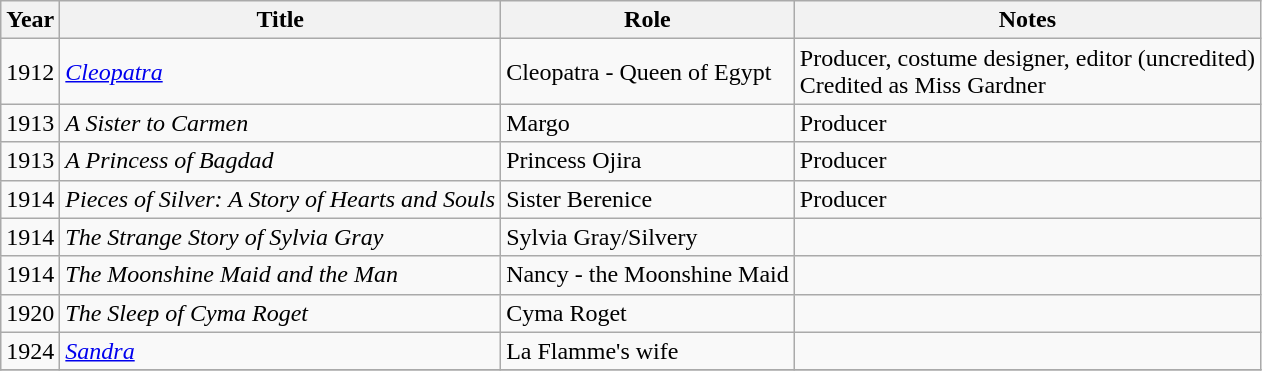<table class="wikitable sortable">
<tr>
<th>Year</th>
<th>Title</th>
<th>Role</th>
<th class="unsortable">Notes</th>
</tr>
<tr>
<td>1912</td>
<td><em><a href='#'>Cleopatra</a></em></td>
<td>Cleopatra - Queen of Egypt</td>
<td>Producer, costume designer, editor (uncredited)<br>Credited as Miss Gardner</td>
</tr>
<tr>
<td>1913</td>
<td><em>A Sister to Carmen</em></td>
<td>Margo</td>
<td>Producer</td>
</tr>
<tr>
<td>1913</td>
<td><em>A Princess of Bagdad</em></td>
<td>Princess Ojira</td>
<td>Producer</td>
</tr>
<tr>
<td>1914</td>
<td><em>Pieces of Silver: A Story of Hearts and Souls</em></td>
<td>Sister Berenice</td>
<td>Producer</td>
</tr>
<tr>
<td>1914</td>
<td><em>The Strange Story of Sylvia Gray</em></td>
<td>Sylvia Gray/Silvery</td>
<td></td>
</tr>
<tr>
<td>1914</td>
<td><em>The Moonshine Maid and the Man</em></td>
<td>Nancy - the Moonshine Maid</td>
<td></td>
</tr>
<tr>
<td>1920</td>
<td><em>The Sleep of Cyma Roget</em></td>
<td>Cyma Roget</td>
<td></td>
</tr>
<tr>
<td>1924</td>
<td><em><a href='#'>Sandra</a></em></td>
<td>La Flamme's wife</td>
<td></td>
</tr>
<tr>
</tr>
</table>
